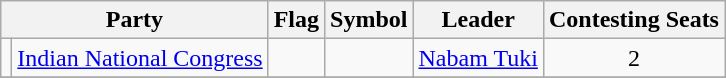<table class="wikitable" style="text-align:center">
<tr>
<th colspan="2">Party</th>
<th>Flag</th>
<th>Symbol</th>
<th>Leader</th>
<th>Contesting Seats</th>
</tr>
<tr>
<td></td>
<td><a href='#'>Indian National Congress</a></td>
<td></td>
<td></td>
<td><a href='#'>Nabam Tuki</a></td>
<td>2</td>
</tr>
<tr>
</tr>
</table>
